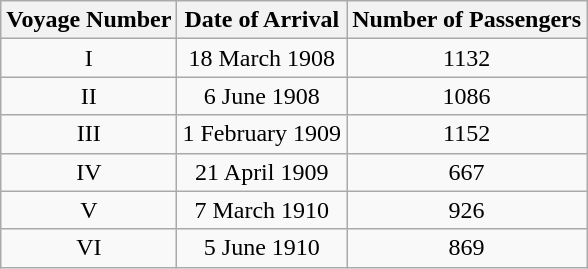<table class="wikitable">
<tr>
<th>Voyage Number</th>
<th>Date of Arrival</th>
<th>Number of Passengers</th>
</tr>
<tr ---- align="center">
<td>I</td>
<td>18 March 1908</td>
<td>1132</td>
</tr>
<tr ---- align="center">
<td>II</td>
<td>6 June 1908</td>
<td>1086</td>
</tr>
<tr ---- align="center">
<td>III</td>
<td>1 February 1909</td>
<td>1152</td>
</tr>
<tr ---- align="center">
<td>IV</td>
<td>21 April 1909</td>
<td>667</td>
</tr>
<tr ---- align="center">
<td>V</td>
<td>7 March 1910</td>
<td>926</td>
</tr>
<tr ---- align="center">
<td>VI</td>
<td>5 June 1910</td>
<td>869</td>
</tr>
</table>
